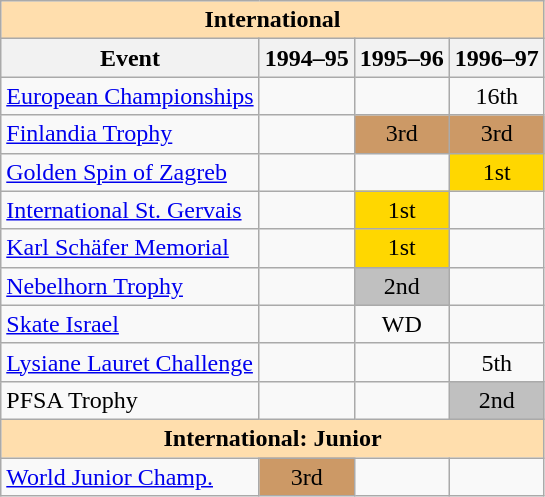<table class="wikitable" style="text-align:center">
<tr>
<th style="background-color: #ffdead; " colspan=4 align=center>International</th>
</tr>
<tr>
<th>Event</th>
<th>1994–95</th>
<th>1995–96</th>
<th>1996–97</th>
</tr>
<tr>
<td align=left><a href='#'>European Championships</a></td>
<td></td>
<td></td>
<td>16th</td>
</tr>
<tr>
<td align=left><a href='#'>Finlandia Trophy</a></td>
<td></td>
<td bgcolor=cc9966>3rd</td>
<td bgcolor=cc9966>3rd</td>
</tr>
<tr>
<td align=left><a href='#'>Golden Spin of Zagreb</a></td>
<td></td>
<td></td>
<td bgcolor=gold>1st</td>
</tr>
<tr>
<td align=left><a href='#'>International St. Gervais</a></td>
<td></td>
<td bgcolor=gold>1st</td>
<td></td>
</tr>
<tr>
<td align=left><a href='#'>Karl Schäfer Memorial</a></td>
<td></td>
<td bgcolor=gold>1st</td>
<td></td>
</tr>
<tr>
<td align=left><a href='#'>Nebelhorn Trophy</a></td>
<td></td>
<td bgcolor=silver>2nd</td>
<td></td>
</tr>
<tr>
<td align=left><a href='#'>Skate Israel</a></td>
<td></td>
<td>WD</td>
<td></td>
</tr>
<tr>
<td align=left><a href='#'>Lysiane Lauret Challenge</a></td>
<td></td>
<td></td>
<td>5th</td>
</tr>
<tr>
<td align=left>PFSA Trophy</td>
<td></td>
<td></td>
<td bgcolor=silver>2nd</td>
</tr>
<tr>
<th colspan="4" style="background-color: #ffdead; " align="center">International: Junior</th>
</tr>
<tr>
<td align=left><a href='#'>World Junior Champ.</a></td>
<td bgcolor=cc9966>3rd</td>
<td></td>
<td></td>
</tr>
</table>
